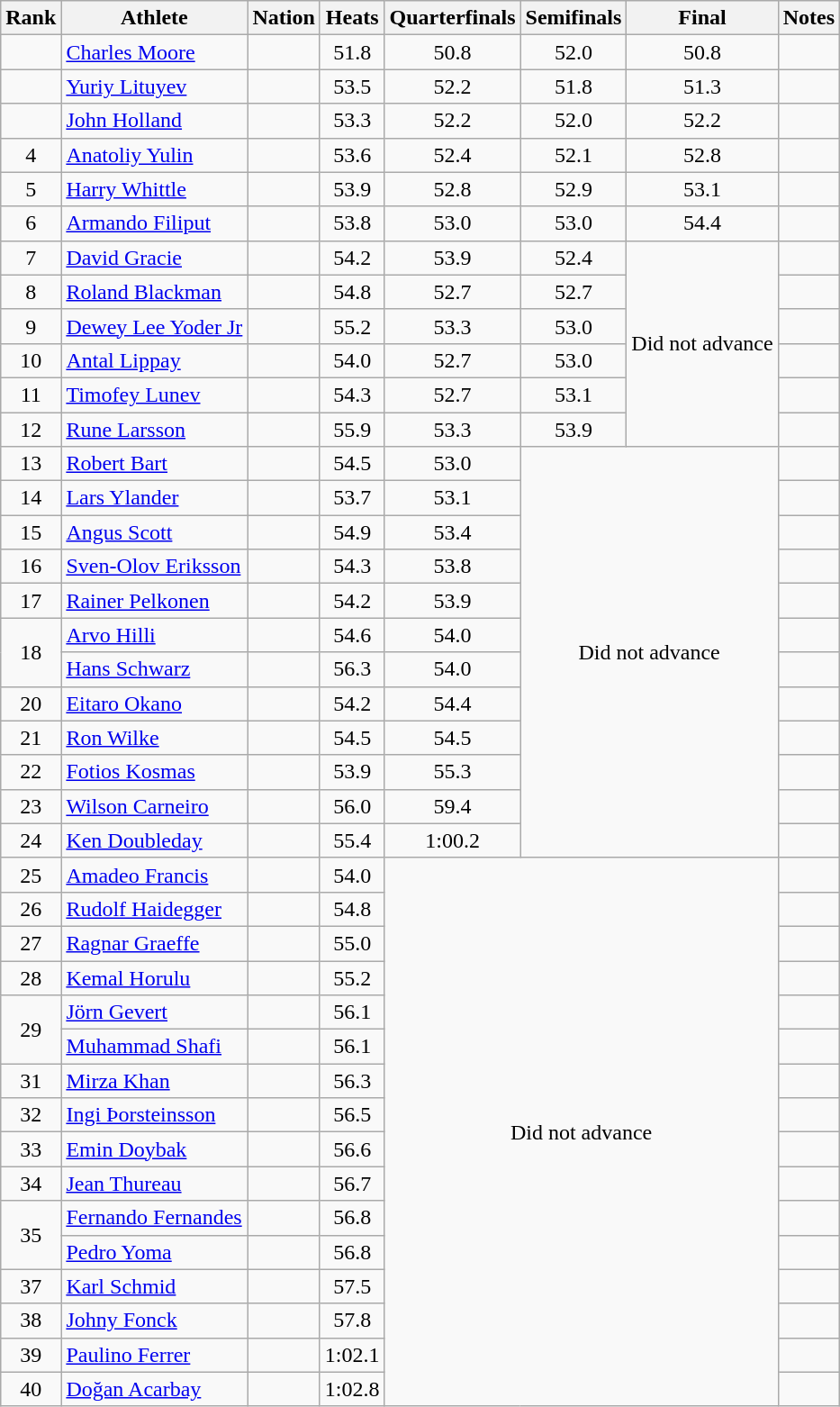<table class="wikitable sortable" style="text-align:center">
<tr>
<th>Rank</th>
<th>Athlete</th>
<th>Nation</th>
<th>Heats</th>
<th>Quarterfinals</th>
<th>Semifinals</th>
<th>Final</th>
<th>Notes</th>
</tr>
<tr>
<td></td>
<td align=left><a href='#'>Charles Moore</a></td>
<td align=left></td>
<td>51.8</td>
<td>50.8</td>
<td>52.0</td>
<td>50.8</td>
<td></td>
</tr>
<tr>
<td></td>
<td align=left><a href='#'>Yuriy Lituyev</a></td>
<td align=left></td>
<td>53.5</td>
<td>52.2</td>
<td>51.8</td>
<td>51.3</td>
<td></td>
</tr>
<tr>
<td></td>
<td align=left><a href='#'>John Holland</a></td>
<td align=left></td>
<td>53.3</td>
<td>52.2</td>
<td>52.0</td>
<td>52.2</td>
<td></td>
</tr>
<tr>
<td>4</td>
<td align=left><a href='#'>Anatoliy Yulin</a></td>
<td align=left></td>
<td>53.6</td>
<td>52.4</td>
<td>52.1</td>
<td>52.8</td>
<td></td>
</tr>
<tr>
<td>5</td>
<td align=left><a href='#'>Harry Whittle</a></td>
<td align=left></td>
<td>53.9</td>
<td>52.8</td>
<td>52.9</td>
<td>53.1</td>
<td></td>
</tr>
<tr>
<td>6</td>
<td align=left><a href='#'>Armando Filiput</a></td>
<td align=left></td>
<td>53.8</td>
<td>53.0</td>
<td>53.0</td>
<td>54.4</td>
<td></td>
</tr>
<tr>
<td>7</td>
<td align="left"><a href='#'>David Gracie</a></td>
<td align="left"></td>
<td>54.2</td>
<td>53.9</td>
<td>52.4</td>
<td rowspan=6 data-sort-value=99.9>Did not advance</td>
<td></td>
</tr>
<tr>
<td>8</td>
<td align="left"><a href='#'>Roland Blackman</a></td>
<td align="left"></td>
<td>54.8</td>
<td>52.7</td>
<td>52.7</td>
<td></td>
</tr>
<tr>
<td>9</td>
<td align="left"><a href='#'>Dewey Lee Yoder Jr</a></td>
<td align="left"></td>
<td>55.2</td>
<td>53.3</td>
<td>53.0</td>
<td></td>
</tr>
<tr>
<td>10</td>
<td align="left"><a href='#'>Antal Lippay</a></td>
<td align="left"></td>
<td>54.0</td>
<td>52.7</td>
<td>53.0</td>
<td></td>
</tr>
<tr>
<td>11</td>
<td align="left"><a href='#'>Timofey Lunev</a></td>
<td align="left"></td>
<td>54.3</td>
<td>52.7</td>
<td>53.1</td>
<td></td>
</tr>
<tr>
<td>12</td>
<td align="left"><a href='#'>Rune Larsson</a></td>
<td align="left"></td>
<td>55.9</td>
<td>53.3</td>
<td>53.9</td>
<td></td>
</tr>
<tr>
<td>13</td>
<td align="left"><a href='#'>Robert Bart</a></td>
<td align="left"></td>
<td>54.5</td>
<td>53.0</td>
<td rowspan=12 colspan=2 data-sort-value=99.9>Did not advance</td>
<td></td>
</tr>
<tr>
<td>14</td>
<td align="left"><a href='#'>Lars Ylander</a></td>
<td align="left"></td>
<td>53.7</td>
<td>53.1</td>
<td></td>
</tr>
<tr>
<td>15</td>
<td align="left"><a href='#'>Angus Scott</a></td>
<td align="left"></td>
<td>54.9</td>
<td>53.4</td>
<td></td>
</tr>
<tr>
<td>16</td>
<td align="left"><a href='#'>Sven-Olov Eriksson</a></td>
<td align="left"></td>
<td>54.3</td>
<td>53.8</td>
<td></td>
</tr>
<tr>
<td>17</td>
<td align="left"><a href='#'>Rainer Pelkonen</a></td>
<td align="left"></td>
<td>54.2</td>
<td>53.9</td>
<td></td>
</tr>
<tr>
<td rowspan=2>18</td>
<td align="left"><a href='#'>Arvo Hilli</a></td>
<td align="left"></td>
<td>54.6</td>
<td>54.0</td>
<td></td>
</tr>
<tr>
<td align="left"><a href='#'>Hans Schwarz</a></td>
<td align="left"></td>
<td>56.3</td>
<td>54.0</td>
<td></td>
</tr>
<tr>
<td>20</td>
<td align="left"><a href='#'>Eitaro Okano</a></td>
<td align="left"></td>
<td>54.2</td>
<td>54.4</td>
<td></td>
</tr>
<tr>
<td>21</td>
<td align="left"><a href='#'>Ron Wilke</a></td>
<td align="left"></td>
<td>54.5</td>
<td>54.5</td>
<td></td>
</tr>
<tr>
<td>22</td>
<td align="left"><a href='#'>Fotios Kosmas</a></td>
<td align="left"></td>
<td>53.9</td>
<td>55.3</td>
<td></td>
</tr>
<tr>
<td>23</td>
<td align="left"><a href='#'>Wilson Carneiro</a></td>
<td align="left"></td>
<td>56.0</td>
<td>59.4</td>
<td></td>
</tr>
<tr>
<td>24</td>
<td align="left"><a href='#'>Ken Doubleday</a></td>
<td align="left"></td>
<td>55.4</td>
<td data-sort-value=60.2>1:00.2</td>
<td></td>
</tr>
<tr>
<td>25</td>
<td align="left"><a href='#'>Amadeo Francis</a></td>
<td align="left"></td>
<td>54.0</td>
<td rowspan=16 colspan=3 data-sort-value=99.9>Did not advance</td>
<td></td>
</tr>
<tr>
<td>26</td>
<td align="left"><a href='#'>Rudolf Haidegger</a></td>
<td align="left"></td>
<td>54.8</td>
<td></td>
</tr>
<tr>
<td>27</td>
<td align="left"><a href='#'>Ragnar Graeffe</a></td>
<td align="left"></td>
<td>55.0</td>
<td></td>
</tr>
<tr>
<td>28</td>
<td align="left"><a href='#'>Kemal Horulu</a></td>
<td align="left"></td>
<td>55.2</td>
<td></td>
</tr>
<tr>
<td rowspan=2>29</td>
<td align="left"><a href='#'>Jörn Gevert</a></td>
<td align="left"></td>
<td>56.1</td>
<td></td>
</tr>
<tr>
<td align="left"><a href='#'>Muhammad Shafi</a></td>
<td align="left"></td>
<td>56.1</td>
<td></td>
</tr>
<tr>
<td>31</td>
<td align="left"><a href='#'>Mirza Khan</a></td>
<td align="left"></td>
<td>56.3</td>
<td></td>
</tr>
<tr>
<td>32</td>
<td align="left"><a href='#'>Ingi Þorsteinsson</a></td>
<td align="left"></td>
<td>56.5</td>
<td></td>
</tr>
<tr>
<td>33</td>
<td align="left"><a href='#'>Emin Doybak</a></td>
<td align="left"></td>
<td>56.6</td>
<td></td>
</tr>
<tr>
<td>34</td>
<td align="left"><a href='#'>Jean Thureau</a></td>
<td align="left"></td>
<td>56.7</td>
<td></td>
</tr>
<tr>
<td rowspan=2>35</td>
<td align="left"><a href='#'>Fernando Fernandes</a></td>
<td align="left"></td>
<td>56.8</td>
<td></td>
</tr>
<tr>
<td align="left"><a href='#'>Pedro Yoma</a></td>
<td align="left"></td>
<td>56.8</td>
<td></td>
</tr>
<tr>
<td>37</td>
<td align="left"><a href='#'>Karl Schmid</a></td>
<td align="left"></td>
<td>57.5</td>
<td></td>
</tr>
<tr>
<td>38</td>
<td align="left"><a href='#'>Johny Fonck</a></td>
<td align="left"></td>
<td>57.8</td>
<td></td>
</tr>
<tr>
<td>39</td>
<td align="left"><a href='#'>Paulino Ferrer</a></td>
<td align="left"></td>
<td data-sort-value=62.1>1:02.1</td>
<td></td>
</tr>
<tr>
<td>40</td>
<td align="left"><a href='#'>Doğan Acarbay</a></td>
<td align="left"></td>
<td data-sort-value=62.8>1:02.8</td>
<td></td>
</tr>
</table>
